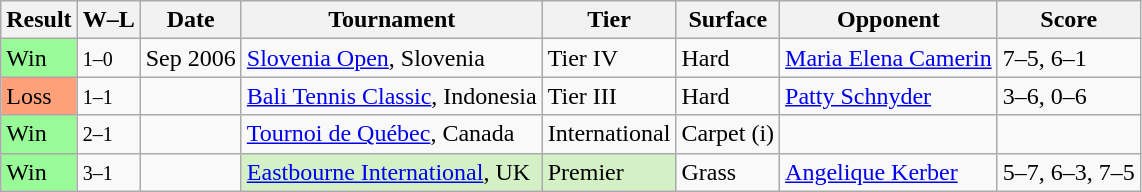<table class="sortable wikitable">
<tr>
<th>Result</th>
<th class="unsortable">W–L</th>
<th>Date</th>
<th>Tournament</th>
<th>Tier</th>
<th>Surface</th>
<th>Opponent</th>
<th class="unsortable">Score</th>
</tr>
<tr>
<td style="background:#98fb98;">Win</td>
<td><small>1–0</small></td>
<td>Sep 2006</td>
<td><a href='#'>Slovenia Open</a>, Slovenia</td>
<td>Tier IV</td>
<td>Hard</td>
<td> <a href='#'>Maria Elena Camerin</a></td>
<td>7–5, 6–1</td>
</tr>
<tr>
<td style="background:#ffa07a;">Loss</td>
<td><small>1–1</small></td>
<td><a href='#'></a></td>
<td><a href='#'>Bali Tennis Classic</a>, Indonesia</td>
<td>Tier III</td>
<td>Hard</td>
<td> <a href='#'>Patty Schnyder</a></td>
<td>3–6, 0–6</td>
</tr>
<tr>
<td style="background:#98fb98;">Win</td>
<td><small>2–1</small></td>
<td><a href='#'></a></td>
<td><a href='#'>Tournoi de Québec</a>, Canada</td>
<td>International</td>
<td>Carpet (i)</td>
<td></td>
<td></td>
</tr>
<tr>
<td style="background:#98fb98;">Win</td>
<td><small>3–1</small></td>
<td><a href='#'></a></td>
<td style="background:#d4f1c5;"><a href='#'>Eastbourne International</a>, UK</td>
<td style="background:#d4f1c5;">Premier</td>
<td>Grass</td>
<td> <a href='#'>Angelique Kerber</a></td>
<td>5–7, 6–3, 7–5</td>
</tr>
</table>
